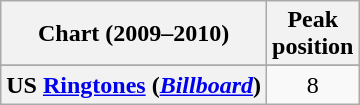<table class="wikitable sortable plainrowheaders" style="text-align:center">
<tr>
<th scope="col">Chart (2009–2010)</th>
<th scope="col">Peak<br>position</th>
</tr>
<tr>
</tr>
<tr>
</tr>
<tr>
</tr>
<tr>
</tr>
<tr>
</tr>
<tr>
</tr>
<tr>
</tr>
<tr>
</tr>
<tr>
</tr>
<tr>
</tr>
<tr>
</tr>
<tr>
</tr>
<tr>
<th scope="row">US <a href='#'>Ringtones</a> (<a href='#'><em>Billboard</em></a>)</th>
<td>8</td>
</tr>
</table>
